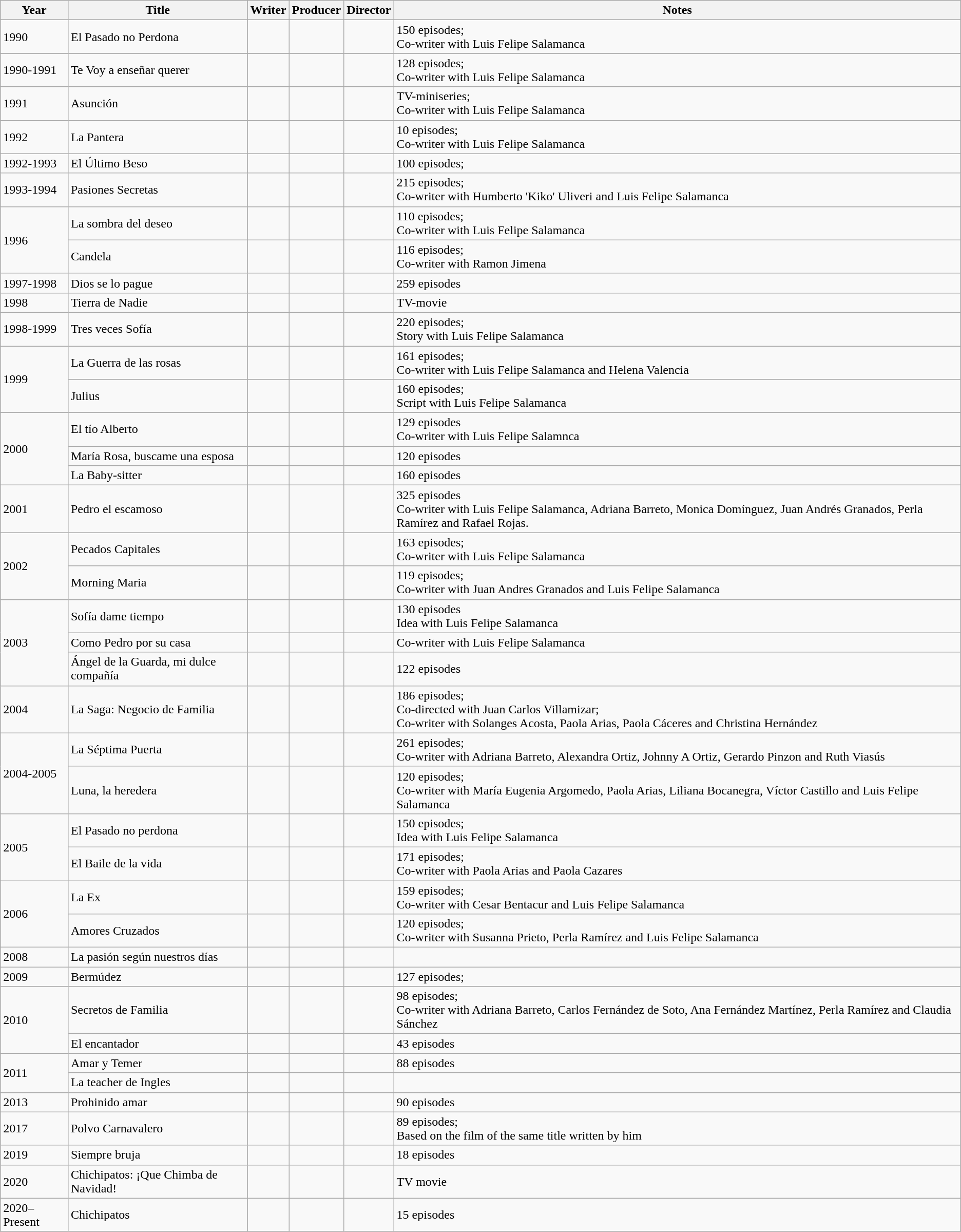<table class="wikitable" style="margin-bottom: 10px;">
<tr>
<th>Year</th>
<th>Title</th>
<th>Writer</th>
<th>Producer</th>
<th>Director</th>
<th>Notes</th>
</tr>
<tr>
<td>1990</td>
<td>El Pasado no Perdona</td>
<td></td>
<td></td>
<td></td>
<td>150 episodes;<br>Co-writer with Luis Felipe Salamanca</td>
</tr>
<tr>
<td>1990-1991</td>
<td>Te Voy a enseñar querer</td>
<td></td>
<td></td>
<td></td>
<td>128 episodes;<br>Co-writer with Luis Felipe Salamanca</td>
</tr>
<tr>
<td>1991</td>
<td>Asunción</td>
<td></td>
<td></td>
<td></td>
<td>TV-miniseries;<br>Co-writer with Luis Felipe Salamanca</td>
</tr>
<tr>
<td>1992</td>
<td>La Pantera</td>
<td></td>
<td></td>
<td></td>
<td>10 episodes;<br>Co-writer with Luis Felipe Salamanca</td>
</tr>
<tr>
<td>1992-1993</td>
<td>El Último Beso</td>
<td></td>
<td></td>
<td></td>
<td>100 episodes;</td>
</tr>
<tr>
<td>1993-1994</td>
<td>Pasiones Secretas</td>
<td></td>
<td></td>
<td></td>
<td>215 episodes;<br>Co-writer with Humberto 'Kiko' Uliveri and Luis Felipe Salamanca</td>
</tr>
<tr>
<td rowspan="2">1996</td>
<td>La sombra del deseo</td>
<td></td>
<td></td>
<td></td>
<td>110 episodes;<br>Co-writer with Luis Felipe Salamanca</td>
</tr>
<tr>
<td>Candela</td>
<td></td>
<td></td>
<td></td>
<td>116 episodes;<br>Co-writer with Ramon Jimena</td>
</tr>
<tr>
<td>1997-1998</td>
<td>Dios se lo pague</td>
<td></td>
<td></td>
<td></td>
<td>259 episodes</td>
</tr>
<tr>
<td>1998</td>
<td>Tierra de Nadie</td>
<td></td>
<td></td>
<td></td>
<td>TV-movie</td>
</tr>
<tr>
<td>1998-1999</td>
<td>Tres veces Sofía</td>
<td></td>
<td></td>
<td></td>
<td>220 episodes;<br>Story with Luis Felipe Salamanca</td>
</tr>
<tr>
<td rowspan="2">1999</td>
<td>La Guerra de las rosas</td>
<td></td>
<td></td>
<td></td>
<td>161 episodes;<br>Co-writer with Luis Felipe Salamanca and Helena Valencia</td>
</tr>
<tr>
<td>Julius</td>
<td></td>
<td></td>
<td></td>
<td>160 episodes;<br>Script with Luis Felipe Salamanca</td>
</tr>
<tr>
<td rowspan="3">2000</td>
<td>El tío Alberto</td>
<td></td>
<td></td>
<td></td>
<td>129 episodes<br>Co-writer with Luis Felipe Salamnca</td>
</tr>
<tr>
<td>María Rosa, buscame una esposa</td>
<td></td>
<td></td>
<td></td>
<td>120 episodes</td>
</tr>
<tr>
<td>La Baby-sitter</td>
<td></td>
<td></td>
<td></td>
<td>160 episodes</td>
</tr>
<tr>
<td>2001</td>
<td>Pedro el escamoso</td>
<td></td>
<td></td>
<td></td>
<td>325 episodes<br>Co-writer with Luis Felipe Salamanca, Adriana Barreto, Monica Domínguez, Juan Andrés Granados, Perla Ramírez and Rafael Rojas.</td>
</tr>
<tr>
<td rowspan="2">2002</td>
<td>Pecados Capitales</td>
<td></td>
<td></td>
<td></td>
<td>163 episodes;<br>Co-writer with Luis Felipe Salamanca</td>
</tr>
<tr>
<td>Morning Maria</td>
<td></td>
<td></td>
<td></td>
<td>119 episodes;<br>Co-writer with Juan Andres Granados and Luis Felipe Salamanca</td>
</tr>
<tr>
<td rowspan="3">2003</td>
<td>Sofía dame tiempo</td>
<td></td>
<td></td>
<td></td>
<td>130 episodes<br>Idea with Luis Felipe Salamanca</td>
</tr>
<tr>
<td>Como Pedro por su casa</td>
<td></td>
<td></td>
<td></td>
<td>Co-writer with Luis Felipe Salamanca</td>
</tr>
<tr>
<td>Ángel de la Guarda, mi dulce compañía</td>
<td></td>
<td></td>
<td></td>
<td>122 episodes</td>
</tr>
<tr>
<td>2004</td>
<td>La Saga: Negocio de Familia</td>
<td></td>
<td></td>
<td></td>
<td>186 episodes;<br>Co-directed with Juan Carlos Villamizar;<br>Co-writer with Solanges Acosta, Paola Arias, Paola Cáceres and Christina Hernández</td>
</tr>
<tr>
<td rowspan="2">2004-2005</td>
<td>La Séptima Puerta</td>
<td></td>
<td></td>
<td></td>
<td>261 episodes;<br>Co-writer with Adriana Barreto, Alexandra Ortiz, Johnny A Ortiz, Gerardo Pinzon and Ruth Viasús</td>
</tr>
<tr>
<td>Luna, la heredera</td>
<td></td>
<td></td>
<td></td>
<td>120 episodes;<br>Co-writer with María Eugenia Argomedo, Paola Arias, Liliana Bocanegra, Víctor Castillo and Luis Felipe Salamanca</td>
</tr>
<tr>
<td rowspan="2">2005</td>
<td>El Pasado no perdona</td>
<td></td>
<td></td>
<td></td>
<td>150 episodes;<br>Idea with Luis Felipe Salamanca</td>
</tr>
<tr>
<td>El Baile de la vida</td>
<td></td>
<td></td>
<td></td>
<td>171 episodes;<br>Co-writer with Paola Arias and Paola Cazares</td>
</tr>
<tr>
<td rowspan="2">2006</td>
<td>La Ex</td>
<td></td>
<td></td>
<td></td>
<td>159 episodes;<br>Co-writer with Cesar Bentacur and Luis Felipe Salamanca</td>
</tr>
<tr>
<td>Amores Cruzados</td>
<td></td>
<td></td>
<td></td>
<td>120 episodes;<br>Co-writer with Susanna Prieto, Perla Ramírez and Luis Felipe Salamanca</td>
</tr>
<tr>
<td>2008</td>
<td>La pasión según nuestros días</td>
<td></td>
<td></td>
<td></td>
<td></td>
</tr>
<tr>
<td>2009</td>
<td>Bermúdez</td>
<td></td>
<td></td>
<td></td>
<td>127 episodes;</td>
</tr>
<tr>
<td rowspan="2">2010</td>
<td>Secretos de Familia</td>
<td></td>
<td></td>
<td></td>
<td>98 episodes;<br>Co-writer with Adriana Barreto, Carlos Fernández de Soto, Ana Fernández Martínez, Perla Ramírez and Claudia Sánchez</td>
</tr>
<tr>
<td>El encantador</td>
<td></td>
<td></td>
<td></td>
<td>43 episodes</td>
</tr>
<tr>
<td rowspan="2">2011</td>
<td>Amar y Temer</td>
<td></td>
<td></td>
<td></td>
<td>88 episodes</td>
</tr>
<tr>
<td>La teacher de Ingles</td>
<td></td>
<td></td>
<td></td>
<td></td>
</tr>
<tr>
<td>2013</td>
<td>Prohinido amar</td>
<td></td>
<td></td>
<td></td>
<td>90 episodes</td>
</tr>
<tr>
<td>2017</td>
<td>Polvo Carnavalero</td>
<td></td>
<td></td>
<td></td>
<td>89 episodes;<br>Based on the film of the same title written by him</td>
</tr>
<tr>
<td>2019</td>
<td>Siempre bruja</td>
<td></td>
<td></td>
<td></td>
<td>18 episodes</td>
</tr>
<tr>
<td>2020</td>
<td>Chichipatos: ¡Que Chimba de Navidad!</td>
<td></td>
<td></td>
<td></td>
<td>TV movie</td>
</tr>
<tr>
<td>2020–Present</td>
<td>Chichipatos</td>
<td></td>
<td></td>
<td></td>
<td>15 episodes</td>
</tr>
</table>
